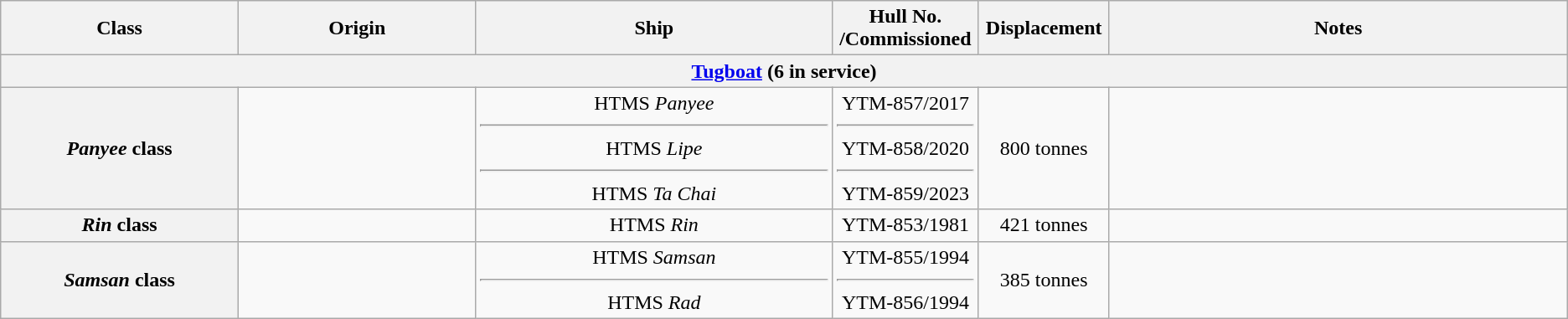<table class="wikitable">
<tr>
<th style="text-align:centre; width:14%;">Class</th>
<th style="text-align:centre; width:14%;">Origin</th>
<th style="text-align:centre; width:21%;">Ship</th>
<th style="text-align:center; width:4%;">Hull No.<br>/Commissioned</th>
<th style="text-align:centre; width:4%;">Displacement</th>
<th style="text-align:centre; width:27%;">Notes</th>
</tr>
<tr>
<th colspan="7"><a href='#'>Tugboat</a> (6 in service)</th>
</tr>
<tr>
<th style="text-align:centre;"><em>Panyee</em> class</th>
<td></td>
<td ! style="text-align:center;">HTMS <em>Panyee</em><hr>HTMS <em>Lipe</em><hr> HTMS <em>Ta Chai </em></td>
<td ! style="text-align:center;">YTM-857/2017<hr>YTM-858/2020 <hr>YTM-859/2023</td>
<td ! style="text-align:center;">800 tonnes</td>
<td></td>
</tr>
<tr>
<th style="text-align:centre;"><em>Rin</em> class</th>
<td></td>
<td ! style="text-align:center;">HTMS <em>Rin</em></td>
<td ! style="text-align:center;">YTM-853/1981</td>
<td ! style="text-align:center;">421 tonnes</td>
<td></td>
</tr>
<tr>
<th style="text-align:centre;"><em>Samsan</em> class</th>
<td></td>
<td ! style="text-align:center;">HTMS <em>Samsan</em> <hr>HTMS <em>Rad</em></td>
<td ! style="text-align:center;">YTM-855/1994<hr>YTM-856/1994</td>
<td ! style="text-align:center;">385 tonnes</td>
<td></td>
</tr>
</table>
